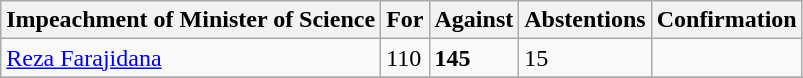<table class="wikitable">
<tr>
<th>Impeachment of Minister of Science</th>
<th>For</th>
<th>Against</th>
<th>Abstentions</th>
<th>Confirmation</th>
</tr>
<tr>
<td><a href='#'>Reza Farajidana</a></td>
<td>110</td>
<td><strong>145</strong></td>
<td>15</td>
<td></td>
</tr>
<tr>
</tr>
</table>
